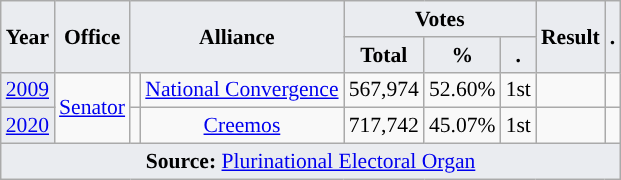<table class="wikitable" style="font-size:90%; text-align:center;">
<tr>
<th style="background-color:#EAECF0;" rowspan=2>Year</th>
<th style="background-color:#EAECF0;" rowspan=2>Office</th>
<th style="background-color:#EAECF0;" colspan=2 rowspan=2>Alliance</th>
<th style="background-color:#EAECF0;" colspan=3>Votes</th>
<th style="background-color:#EAECF0;" rowspan=2>Result</th>
<th style="background-color:#EAECF0;" rowspan=2>.</th>
</tr>
<tr>
<th style="background-color:#EAECF0;">Total</th>
<th style="background-color:#EAECF0;">%</th>
<th style="background-color:#EAECF0;">.</th>
</tr>
<tr>
<td style="background-color:#EAECF0;"><a href='#'>2009</a></td>
<td rowspan=2><a href='#'>Senator</a></td>
<td style="background-color:"></td>
<td><a href='#'>National Convergence</a></td>
<td>567,974</td>
<td>52.60%</td>
<td>1st</td>
<td></td>
<td></td>
</tr>
<tr>
<td style="background-color:#EAECF0;"><a href='#'>2020</a></td>
<td style="background-color:"></td>
<td><a href='#'>Creemos</a></td>
<td>717,742</td>
<td>45.07%</td>
<td>1st</td>
<td></td>
<td></td>
</tr>
<tr>
<td style="background-color:#EAECF0;" colspan=9><strong>Source:</strong> <a href='#'>Plurinational Electoral Organ</a>  </td>
</tr>
</table>
